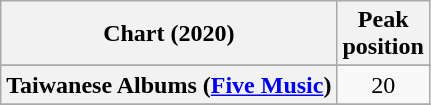<table class="wikitable sortable plainrowheaders" style="text-align:center">
<tr>
<th scope="col">Chart (2020)</th>
<th scope="col">Peak<br>position</th>
</tr>
<tr>
</tr>
<tr>
</tr>
<tr>
</tr>
<tr>
</tr>
<tr>
<th scope="row">Taiwanese Albums (<a href='#'>Five Music</a>)</th>
<td style="text-align:center;">20</td>
</tr>
<tr>
</tr>
</table>
